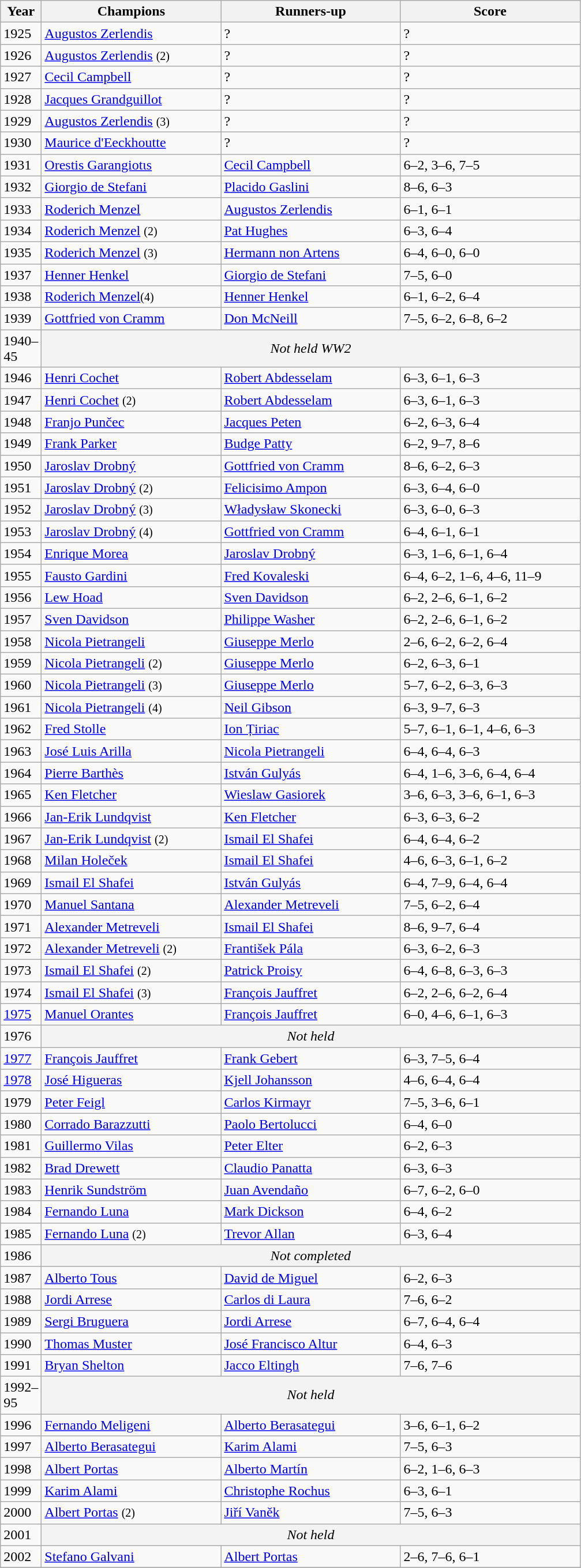<table class="wikitable">
<tr>
<th style="width:40px">Year</th>
<th style="width:200px">Champions</th>
<th style="width:200px">Runners-up</th>
<th style="width:200px" class="unsortable">Score</th>
</tr>
<tr>
<td>1925</td>
<td> <a href='#'>Augustos Zerlendis</a></td>
<td>?</td>
<td>?</td>
</tr>
<tr>
<td>1926</td>
<td> <a href='#'>Augustos Zerlendis</a> <small>(2)</small></td>
<td>?</td>
<td>?</td>
</tr>
<tr>
<td>1927</td>
<td> <a href='#'>Cecil Campbell</a></td>
<td>?</td>
<td>?</td>
</tr>
<tr>
<td>1928</td>
<td> <a href='#'>Jacques Grandguillot</a></td>
<td>?</td>
<td>?</td>
</tr>
<tr>
<td>1929</td>
<td> <a href='#'>Augustos Zerlendis</a> <small>(3)</small></td>
<td>?</td>
<td>?</td>
</tr>
<tr>
<td>1930</td>
<td> <a href='#'>Maurice d'Eeckhoutte</a></td>
<td>?</td>
<td>?</td>
</tr>
<tr>
<td>1931</td>
<td> <a href='#'>Orestis Garangiotιs</a></td>
<td> <a href='#'>Cecil Campbell</a></td>
<td>6–2, 3–6, 7–5</td>
</tr>
<tr>
<td>1932</td>
<td> <a href='#'>Giorgio de Stefani</a></td>
<td> <a href='#'>Placido Gaslini</a></td>
<td>8–6, 6–3</td>
</tr>
<tr>
<td>1933</td>
<td> <a href='#'>Roderich Menzel</a></td>
<td> <a href='#'>Augustos Zerlendis</a></td>
<td>6–1, 6–1</td>
</tr>
<tr>
<td>1934</td>
<td> <a href='#'>Roderich Menzel</a> <small>(2)</small></td>
<td> <a href='#'>Pat Hughes</a></td>
<td>6–3, 6–4</td>
</tr>
<tr>
<td>1935</td>
<td> <a href='#'>Roderich Menzel</a> <small>(3)</small></td>
<td> <a href='#'>Hermann non Artens</a></td>
<td>6–4, 6–0, 6–0</td>
</tr>
<tr>
<td>1937</td>
<td> <a href='#'>Henner Henkel</a></td>
<td> <a href='#'>Giorgio de Stefani</a></td>
<td>7–5, 6–0</td>
</tr>
<tr>
<td>1938</td>
<td> <a href='#'>Roderich Menzel</a><small>(4)</small></td>
<td> <a href='#'>Henner Henkel</a></td>
<td>6–1, 6–2, 6–4</td>
</tr>
<tr>
<td>1939</td>
<td> <a href='#'>Gottfried von Cramm</a></td>
<td> <a href='#'>Don McNeill</a></td>
<td>7–5, 6–2, 6–8, 6–2</td>
</tr>
<tr>
<td>1940–45</td>
<td colspan=3 align=center style="background:#f3f3f3"><em>Not held WW2</em></td>
</tr>
<tr>
<td>1946</td>
<td> <a href='#'>Henri Cochet</a></td>
<td> <a href='#'>Robert Abdesselam</a></td>
<td>6–3, 6–1, 6–3</td>
</tr>
<tr>
<td>1947</td>
<td> <a href='#'>Henri Cochet</a> <small>(2)</small></td>
<td> <a href='#'>Robert Abdesselam</a></td>
<td>6–3, 6–1, 6–3</td>
</tr>
<tr>
<td>1948</td>
<td> <a href='#'>Franjo Punčec</a></td>
<td> <a href='#'>Jacques Peten</a></td>
<td>6–2, 6–3, 6–4</td>
</tr>
<tr>
<td>1949</td>
<td> <a href='#'>Frank Parker</a></td>
<td> <a href='#'>Budge Patty</a></td>
<td>6–2, 9–7, 8–6</td>
</tr>
<tr>
<td>1950</td>
<td> <a href='#'>Jaroslav Drobný</a></td>
<td> <a href='#'>Gottfried von Cramm</a></td>
<td>8–6, 6–2, 6–3</td>
</tr>
<tr>
<td>1951</td>
<td> <a href='#'>Jaroslav Drobný</a> <small>(2)</small></td>
<td> <a href='#'>Felicisimo Ampon</a></td>
<td>6–3, 6–4, 6–0</td>
</tr>
<tr>
<td>1952</td>
<td> <a href='#'>Jaroslav Drobný</a> <small>(3)</small></td>
<td> <a href='#'>Władysław Skonecki</a></td>
<td>6–3, 6–0, 6–3</td>
</tr>
<tr>
<td>1953</td>
<td> <a href='#'>Jaroslav Drobný</a> <small>(4)</small></td>
<td> <a href='#'>Gottfried von Cramm</a></td>
<td>6–4, 6–1, 6–1</td>
</tr>
<tr>
<td>1954</td>
<td> <a href='#'>Enrique Morea</a></td>
<td> <a href='#'>Jaroslav Drobný</a></td>
<td>6–3, 1–6, 6–1, 6–4</td>
</tr>
<tr>
<td>1955</td>
<td> <a href='#'>Fausto Gardini</a></td>
<td> <a href='#'>Fred Kovaleski</a></td>
<td>6–4, 6–2, 1–6, 4–6, 11–9</td>
</tr>
<tr>
<td>1956</td>
<td> <a href='#'>Lew Hoad</a></td>
<td> <a href='#'>Sven Davidson</a></td>
<td>6–2, 2–6, 6–1, 6–2</td>
</tr>
<tr>
<td>1957</td>
<td> <a href='#'>Sven Davidson</a></td>
<td> <a href='#'>Philippe Washer</a></td>
<td>6–2, 2–6, 6–1, 6–2</td>
</tr>
<tr>
<td>1958</td>
<td> <a href='#'>Nicola Pietrangeli</a></td>
<td> <a href='#'>Giuseppe Merlo</a></td>
<td>2–6, 6–2, 6–2, 6–4</td>
</tr>
<tr>
<td>1959</td>
<td> <a href='#'>Nicola Pietrangeli</a> <small>(2)</small></td>
<td> <a href='#'>Giuseppe Merlo</a></td>
<td>6–2, 6–3, 6–1</td>
</tr>
<tr>
<td>1960</td>
<td> <a href='#'>Nicola Pietrangeli</a> <small>(3)</small></td>
<td> <a href='#'>Giuseppe Merlo</a></td>
<td>5–7, 6–2, 6–3, 6–3</td>
</tr>
<tr>
<td>1961</td>
<td> <a href='#'>Nicola Pietrangeli</a> <small>(4)</small></td>
<td> <a href='#'>Neil Gibson</a></td>
<td>6–3, 9–7, 6–3</td>
</tr>
<tr>
<td>1962</td>
<td> <a href='#'>Fred Stolle</a></td>
<td> <a href='#'>Ion Țiriac</a></td>
<td>5–7, 6–1, 6–1, 4–6, 6–3</td>
</tr>
<tr>
<td>1963</td>
<td> <a href='#'>José Luis Arilla</a></td>
<td> <a href='#'>Nicola Pietrangeli</a></td>
<td>6–4, 6–4, 6–3</td>
</tr>
<tr>
<td>1964</td>
<td> <a href='#'>Pierre Barthès</a></td>
<td> <a href='#'>István Gulyás</a></td>
<td>6–4, 1–6, 3–6, 6–4, 6–4</td>
</tr>
<tr>
<td>1965</td>
<td> <a href='#'>Ken Fletcher</a></td>
<td> <a href='#'>Wieslaw Gasiorek</a></td>
<td>3–6, 6–3, 3–6, 6–1, 6–3</td>
</tr>
<tr>
<td>1966</td>
<td> <a href='#'>Jan-Erik Lundqvist</a></td>
<td> <a href='#'>Ken Fletcher</a></td>
<td>6–3, 6–3, 6–2</td>
</tr>
<tr>
<td>1967</td>
<td> <a href='#'>Jan-Erik Lundqvist</a> <small>(2)</small></td>
<td> <a href='#'>Ismail El Shafei</a></td>
<td>6–4, 6–4, 6–2</td>
</tr>
<tr>
<td>1968</td>
<td> <a href='#'>Milan Holeček</a></td>
<td> <a href='#'>Ismail El Shafei</a></td>
<td>4–6, 6–3, 6–1, 6–2</td>
</tr>
<tr>
<td>1969</td>
<td> <a href='#'>Ismail El Shafei</a></td>
<td> <a href='#'>István Gulyás</a></td>
<td>6–4, 7–9, 6–4, 6–4</td>
</tr>
<tr>
<td>1970</td>
<td> <a href='#'>Manuel Santana</a></td>
<td> <a href='#'>Alexander Metreveli</a></td>
<td>7–5, 6–2, 6–4</td>
</tr>
<tr>
<td>1971</td>
<td> <a href='#'>Alexander Metreveli</a></td>
<td> <a href='#'>Ismail El Shafei</a></td>
<td>8–6, 9–7, 6–4</td>
</tr>
<tr>
<td>1972</td>
<td> <a href='#'>Alexander Metreveli</a> <small>(2)</small></td>
<td> <a href='#'>František Pála</a></td>
<td>6–3, 6–2, 6–3</td>
</tr>
<tr>
<td>1973</td>
<td> <a href='#'>Ismail El Shafei</a> <small>(2)</small></td>
<td> <a href='#'>Patrick Proisy</a></td>
<td>6–4, 6–8, 6–3, 6–3</td>
</tr>
<tr>
<td>1974</td>
<td> <a href='#'>Ismail El Shafei</a> <small>(3)</small></td>
<td> <a href='#'>François Jauffret</a></td>
<td>6–2, 2–6, 6–2, 6–4</td>
</tr>
<tr>
<td><a href='#'>1975</a></td>
<td> <a href='#'>Manuel Orantes</a></td>
<td> <a href='#'>François Jauffret</a></td>
<td>6–0, 4–6, 6–1, 6–3</td>
</tr>
<tr>
<td>1976</td>
<td colspan=3 align=center style="background:#f3f3f3"><em>Not held</em></td>
</tr>
<tr>
<td><a href='#'>1977</a></td>
<td> <a href='#'>François Jauffret</a></td>
<td> <a href='#'>Frank Gebert</a></td>
<td>6–3, 7–5, 6–4</td>
</tr>
<tr>
<td><a href='#'>1978</a></td>
<td> <a href='#'>José Higueras</a></td>
<td> <a href='#'>Kjell Johansson</a></td>
<td>4–6, 6–4, 6–4</td>
</tr>
<tr>
<td>1979</td>
<td> <a href='#'>Peter Feigl</a></td>
<td> <a href='#'>Carlos Kirmayr</a></td>
<td>7–5, 3–6, 6–1</td>
</tr>
<tr>
<td>1980</td>
<td> <a href='#'>Corrado Barazzutti</a></td>
<td> <a href='#'>Paolo Bertolucci</a></td>
<td>6–4, 6–0</td>
</tr>
<tr>
<td>1981</td>
<td> <a href='#'>Guillermo Vilas</a></td>
<td> <a href='#'>Peter Elter</a></td>
<td>6–2, 6–3</td>
</tr>
<tr>
<td>1982</td>
<td> <a href='#'>Brad Drewett</a></td>
<td> <a href='#'>Claudio Panatta</a></td>
<td>6–3, 6–3</td>
</tr>
<tr>
<td>1983</td>
<td> <a href='#'>Henrik Sundström</a></td>
<td> <a href='#'>Juan Avendaño</a></td>
<td>6–7, 6–2, 6–0</td>
</tr>
<tr>
<td>1984</td>
<td> <a href='#'>Fernando Luna</a></td>
<td> <a href='#'>Mark Dickson</a></td>
<td>6–4, 6–2</td>
</tr>
<tr>
<td>1985</td>
<td> <a href='#'>Fernando Luna</a> <small>(2)</small></td>
<td> <a href='#'>Trevor Allan</a></td>
<td>6–3, 6–4</td>
</tr>
<tr>
<td>1986</td>
<td colspan=3 align=center style="background:#f3f3f3"><em>Not completed</em></td>
</tr>
<tr>
<td>1987</td>
<td> <a href='#'>Alberto Tous</a></td>
<td> <a href='#'>David de Miguel</a></td>
<td>6–2, 6–3</td>
</tr>
<tr>
<td>1988</td>
<td> <a href='#'>Jordi Arrese</a></td>
<td> <a href='#'>Carlos di Laura</a></td>
<td>7–6, 6–2</td>
</tr>
<tr>
<td>1989</td>
<td> <a href='#'>Sergi Bruguera</a></td>
<td> <a href='#'>Jordi Arrese</a></td>
<td>6–7, 6–4, 6–4</td>
</tr>
<tr>
<td>1990</td>
<td> <a href='#'>Thomas Muster</a></td>
<td> <a href='#'>José Francisco Altur</a></td>
<td>6–4, 6–3</td>
</tr>
<tr>
<td>1991</td>
<td> <a href='#'>Bryan Shelton</a></td>
<td> <a href='#'>Jacco Eltingh</a></td>
<td>7–6, 7–6</td>
</tr>
<tr>
<td>1992–95</td>
<td colspan=3 align=center style="background:#f3f3f3"><em>Not held</em></td>
</tr>
<tr>
<td>1996</td>
<td> <a href='#'>Fernando Meligeni</a></td>
<td> <a href='#'>Alberto Berasategui</a></td>
<td>3–6, 6–1, 6–2</td>
</tr>
<tr>
<td>1997</td>
<td> <a href='#'>Alberto Berasategui</a></td>
<td> <a href='#'>Karim Alami</a></td>
<td>7–5, 6–3</td>
</tr>
<tr>
<td>1998</td>
<td> <a href='#'>Albert Portas</a></td>
<td> <a href='#'>Alberto Martín</a></td>
<td>6–2, 1–6, 6–3</td>
</tr>
<tr>
<td>1999</td>
<td> <a href='#'>Karim Alami</a></td>
<td> <a href='#'>Christophe Rochus</a></td>
<td>6–3, 6–1</td>
</tr>
<tr>
<td>2000</td>
<td> <a href='#'>Albert Portas</a> <small>(2)</small></td>
<td> <a href='#'>Jiří Vaněk</a></td>
<td>7–5, 6–3</td>
</tr>
<tr>
<td>2001</td>
<td colspan=3 align=center style="background:#f3f3f3"><em>Not held</em></td>
</tr>
<tr>
<td>2002</td>
<td> <a href='#'>Stefano Galvani</a></td>
<td> <a href='#'>Albert Portas</a></td>
<td>2–6, 7–6, 6–1</td>
</tr>
<tr>
</tr>
</table>
